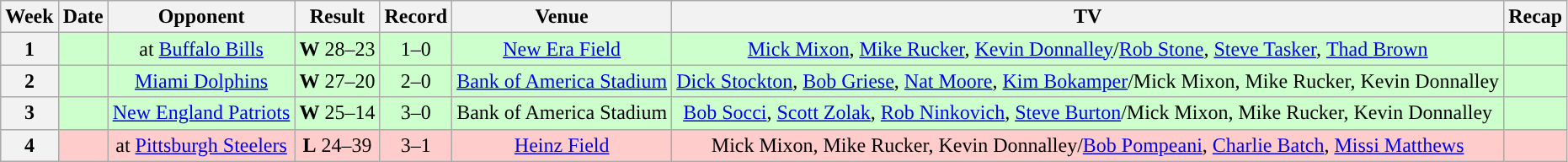<table class="wikitable" style="text-align:center">
<tr>
<th>Week</th>
<th>Date</th>
<th>Opponent</th>
<th>Result</th>
<th>Record</th>
<th>Venue</th>
<th>TV</th>
<th>Recap</th>
</tr>
<tr style="background:#cfc">
<th>1</th>
<td></td>
<td>at <a href='#'>Buffalo Bills</a></td>
<td><strong>W</strong> 28–23</td>
<td>1–0</td>
<td><a href='#'>New Era Field</a></td>
<td><a href='#'>Mick Mixon</a>, <a href='#'>Mike Rucker</a>, <a href='#'>Kevin Donnalley</a>/<a href='#'>Rob Stone</a>, <a href='#'>Steve Tasker</a>, <a href='#'>Thad Brown</a></td>
<td></td>
</tr>
<tr style="background:#cfc">
<th>2</th>
<td></td>
<td><a href='#'>Miami Dolphins</a></td>
<td><strong>W</strong> 27–20</td>
<td>2–0</td>
<td><a href='#'>Bank of America Stadium</a></td>
<td><a href='#'>Dick Stockton</a>, <a href='#'>Bob Griese</a>, <a href='#'>Nat Moore</a>, <a href='#'>Kim Bokamper</a>/Mick Mixon, Mike Rucker, Kevin Donnalley</td>
<td></td>
</tr>
<tr style="background:#cfc">
<th>3</th>
<td></td>
<td><a href='#'>New England Patriots</a></td>
<td><strong>W</strong> 25–14</td>
<td>3–0</td>
<td>Bank of America Stadium</td>
<td><a href='#'>Bob Socci</a>, <a href='#'>Scott Zolak</a>, <a href='#'>Rob Ninkovich</a>, <a href='#'>Steve Burton</a>/Mick Mixon, Mike Rucker, Kevin Donnalley</td>
<td></td>
</tr>
<tr style="background:#fcc">
<th>4</th>
<td></td>
<td>at <a href='#'>Pittsburgh Steelers</a></td>
<td><strong>L</strong> 24–39</td>
<td>3–1</td>
<td><a href='#'>Heinz Field</a></td>
<td>Mick Mixon, Mike Rucker, Kevin Donnalley/<a href='#'>Bob Pompeani</a>, <a href='#'>Charlie Batch</a>, <a href='#'>Missi Matthews</a></td>
<td></td>
</tr>
</table>
